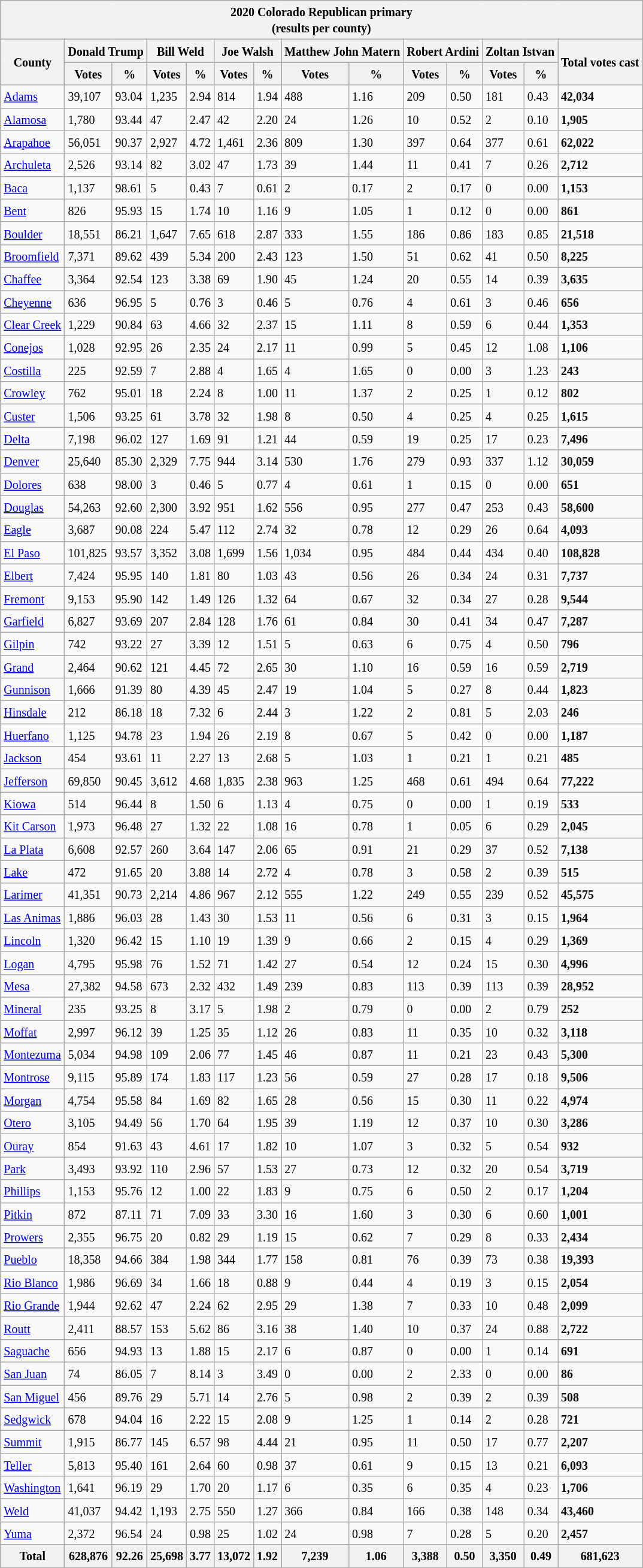<table class="wikitable sortable mw-collapsible mw-collapsed">
<tr>
<th colspan="14"><small>2020 Colorado Republican primary</small><br><small>(results per county)</small></th>
</tr>
<tr>
<th rowspan="2"><small>County</small></th>
<th colspan="2"><small>Donald Trump</small></th>
<th colspan="2"><small>Bill Weld</small></th>
<th colspan="2"><small>Joe Walsh</small></th>
<th colspan="2"><small>Matthew John Matern</small></th>
<th colspan="2"><small>Robert Ardini</small></th>
<th colspan="2"><small>Zoltan Istvan</small></th>
<th rowspan="2"><small>Total votes cast</small></th>
</tr>
<tr>
<th><small>Votes</small></th>
<th><small>%</small></th>
<th><small>Votes</small></th>
<th><small>%</small></th>
<th><small>Votes</small></th>
<th><small>%</small></th>
<th><small>Votes</small></th>
<th><small>%</small></th>
<th><small>Votes</small></th>
<th><small>%</small></th>
<th><small>Votes</small></th>
<th><small>%</small></th>
</tr>
<tr>
<td><small><a href='#'>Adams</a></small></td>
<td><small>39,107</small></td>
<td><small>93.04</small></td>
<td><small>1,235</small></td>
<td><small>2.94</small></td>
<td><small>814</small></td>
<td><small>1.94</small></td>
<td><small>488</small></td>
<td><small>1.16</small></td>
<td><small>209</small></td>
<td><small>0.50</small></td>
<td><small>181</small></td>
<td><small>0.43</small></td>
<td><strong><small>42,034</small></strong></td>
</tr>
<tr>
<td><small><a href='#'>Alamosa</a></small></td>
<td><small>1,780</small></td>
<td><small>93.44</small></td>
<td><small>47</small></td>
<td><small>2.47</small></td>
<td><small>42</small></td>
<td><small>2.20</small></td>
<td><small>24</small></td>
<td><small>1.26</small></td>
<td><small>10</small></td>
<td><small>0.52</small></td>
<td><small>2</small></td>
<td><small>0.10</small></td>
<td><strong><small>1,905</small></strong></td>
</tr>
<tr>
<td><small><a href='#'>Arapahoe</a></small></td>
<td><small>56,051</small></td>
<td><small>90.37</small></td>
<td><small>2,927</small></td>
<td><small>4.72</small></td>
<td><small>1,461</small></td>
<td><small>2.36</small></td>
<td><small>809</small></td>
<td><small>1.30</small></td>
<td><small>397</small></td>
<td><small>0.64</small></td>
<td><small>377</small></td>
<td><small>0.61</small></td>
<td><strong><small>62,022</small></strong></td>
</tr>
<tr>
<td><small><a href='#'>Archuleta</a></small></td>
<td><small>2,526</small></td>
<td><small>93.14</small></td>
<td><small>82</small></td>
<td><small>3.02</small></td>
<td><small>47</small></td>
<td><small>1.73</small></td>
<td><small>39</small></td>
<td><small>1.44</small></td>
<td><small>11</small></td>
<td><small>0.41</small></td>
<td><small>7</small></td>
<td><small>0.26</small></td>
<td><strong><small>2,712</small></strong></td>
</tr>
<tr>
<td><small><a href='#'>Baca</a></small></td>
<td><small>1,137</small></td>
<td><small>98.61</small></td>
<td><small>5</small></td>
<td><small>0.43</small></td>
<td><small>7</small></td>
<td><small>0.61</small></td>
<td><small>2</small></td>
<td><small>0.17</small></td>
<td><small>2</small></td>
<td><small>0.17</small></td>
<td><small>0</small></td>
<td><small>0.00</small></td>
<td><strong><small>1,153</small></strong></td>
</tr>
<tr>
<td><small><a href='#'>Bent</a></small></td>
<td><small>826</small></td>
<td><small>95.93</small></td>
<td><small>15</small></td>
<td><small>1.74</small></td>
<td><small>10</small></td>
<td><small>1.16</small></td>
<td><small>9</small></td>
<td><small>1.05</small></td>
<td><small>1</small></td>
<td><small>0.12</small></td>
<td><small>0</small></td>
<td><small>0.00</small></td>
<td><strong><small>861</small></strong></td>
</tr>
<tr>
<td><small><a href='#'>Boulder</a></small></td>
<td><small>18,551</small></td>
<td><small>86.21</small></td>
<td><small>1,647</small></td>
<td><small>7.65</small></td>
<td><small>618</small></td>
<td><small>2.87</small></td>
<td><small>333</small></td>
<td><small>1.55</small></td>
<td><small>186</small></td>
<td><small>0.86</small></td>
<td><small>183</small></td>
<td><small>0.85</small></td>
<td><strong><small>21,518</small></strong></td>
</tr>
<tr>
<td><small><a href='#'>Broomfield</a></small></td>
<td><small>7,371</small></td>
<td><small>89.62</small></td>
<td><small>439</small></td>
<td><small>5.34</small></td>
<td><small>200</small></td>
<td><small>2.43</small></td>
<td><small>123</small></td>
<td><small>1.50</small></td>
<td><small>51</small></td>
<td><small>0.62</small></td>
<td><small>41</small></td>
<td><small>0.50</small></td>
<td><strong><small>8,225</small></strong></td>
</tr>
<tr>
<td><small><a href='#'>Chaffee</a></small></td>
<td><small>3,364</small></td>
<td><small>92.54</small></td>
<td><small>123</small></td>
<td><small>3.38</small></td>
<td><small>69</small></td>
<td><small>1.90</small></td>
<td><small>45</small></td>
<td><small>1.24</small></td>
<td><small>20</small></td>
<td><small>0.55</small></td>
<td><small>14</small></td>
<td><small>0.39</small></td>
<td><strong><small>3,635</small></strong></td>
</tr>
<tr>
<td><small><a href='#'>Cheyenne</a></small></td>
<td><small>636</small></td>
<td><small>96.95</small></td>
<td><small>5</small></td>
<td><small>0.76</small></td>
<td><small>3</small></td>
<td><small>0.46</small></td>
<td><small>5</small></td>
<td><small>0.76</small></td>
<td><small>4</small></td>
<td><small>0.61</small></td>
<td><small>3</small></td>
<td><small>0.46</small></td>
<td><strong><small>656</small></strong></td>
</tr>
<tr>
<td><small><a href='#'>Clear Creek</a></small></td>
<td><small>1,229</small></td>
<td><small>90.84</small></td>
<td><small>63</small></td>
<td><small>4.66</small></td>
<td><small>32</small></td>
<td><small>2.37</small></td>
<td><small>15</small></td>
<td><small>1.11</small></td>
<td><small>8</small></td>
<td><small>0.59</small></td>
<td><small>6</small></td>
<td><small>0.44</small></td>
<td><strong><small>1,353</small></strong></td>
</tr>
<tr>
<td><small><a href='#'>Conejos</a></small></td>
<td><small>1,028</small></td>
<td><small>92.95</small></td>
<td><small>26</small></td>
<td><small>2.35</small></td>
<td><small>24</small></td>
<td><small>2.17</small></td>
<td><small>11</small></td>
<td><small>0.99</small></td>
<td><small>5</small></td>
<td><small>0.45</small></td>
<td><small>12</small></td>
<td><small>1.08</small></td>
<td><strong><small>1,106</small></strong></td>
</tr>
<tr>
<td><small><a href='#'>Costilla</a></small></td>
<td><small>225</small></td>
<td><small>92.59</small></td>
<td><small>7</small></td>
<td><small>2.88</small></td>
<td><small>4</small></td>
<td><small>1.65</small></td>
<td><small>4</small></td>
<td><small>1.65</small></td>
<td><small>0</small></td>
<td><small>0.00</small></td>
<td><small>3</small></td>
<td><small>1.23</small></td>
<td><strong><small>243</small></strong></td>
</tr>
<tr>
<td><small><a href='#'>Crowley</a></small></td>
<td><small>762</small></td>
<td><small>95.01</small></td>
<td><small>18</small></td>
<td><small>2.24</small></td>
<td><small>8</small></td>
<td><small>1.00</small></td>
<td><small>11</small></td>
<td><small>1.37</small></td>
<td><small>2</small></td>
<td><small>0.25</small></td>
<td><small>1</small></td>
<td><small>0.12</small></td>
<td><strong><small>802</small></strong></td>
</tr>
<tr>
<td><small><a href='#'>Custer</a></small></td>
<td><small>1,506</small></td>
<td><small>93.25</small></td>
<td><small>61</small></td>
<td><small>3.78</small></td>
<td><small>32</small></td>
<td><small>1.98</small></td>
<td><small>8</small></td>
<td><small>0.50</small></td>
<td><small>4</small></td>
<td><small>0.25</small></td>
<td><small>4</small></td>
<td><small>0.25</small></td>
<td><strong><small>1,615</small></strong></td>
</tr>
<tr>
<td><small><a href='#'>Delta</a></small></td>
<td><small>7,198</small></td>
<td><small>96.02</small></td>
<td><small>127</small></td>
<td><small>1.69</small></td>
<td><small>91</small></td>
<td><small>1.21</small></td>
<td><small>44</small></td>
<td><small>0.59</small></td>
<td><small>19</small></td>
<td><small>0.25</small></td>
<td><small>17</small></td>
<td><small>0.23</small></td>
<td><strong><small>7,496</small></strong></td>
</tr>
<tr>
<td><small><a href='#'>Denver</a></small></td>
<td><small>25,640</small></td>
<td><small>85.30</small></td>
<td><small>2,329</small></td>
<td><small>7.75</small></td>
<td><small>944</small></td>
<td><small>3.14</small></td>
<td><small>530</small></td>
<td><small>1.76</small></td>
<td><small>279</small></td>
<td><small>0.93</small></td>
<td><small>337</small></td>
<td><small>1.12</small></td>
<td><strong><small>30,059</small></strong></td>
</tr>
<tr>
<td><small><a href='#'>Dolores</a></small></td>
<td><small>638</small></td>
<td><small>98.00</small></td>
<td><small>3</small></td>
<td><small>0.46</small></td>
<td><small>5</small></td>
<td><small>0.77</small></td>
<td><small>4</small></td>
<td><small>0.61</small></td>
<td><small>1</small></td>
<td><small>0.15</small></td>
<td><small>0</small></td>
<td><small>0.00</small></td>
<td><strong><small>651</small></strong></td>
</tr>
<tr>
<td><small><a href='#'>Douglas</a></small></td>
<td><small>54,263</small></td>
<td><small>92.60</small></td>
<td><small>2,300</small></td>
<td><small>3.92</small></td>
<td><small>951</small></td>
<td><small>1.62</small></td>
<td><small>556</small></td>
<td><small>0.95</small></td>
<td><small>277</small></td>
<td><small>0.47</small></td>
<td><small>253</small></td>
<td><small>0.43</small></td>
<td><strong><small>58,600</small></strong></td>
</tr>
<tr>
<td><small><a href='#'>Eagle</a></small></td>
<td><small>3,687</small></td>
<td><small>90.08</small></td>
<td><small>224</small></td>
<td><small>5.47</small></td>
<td><small>112</small></td>
<td><small>2.74</small></td>
<td><small>32</small></td>
<td><small>0.78</small></td>
<td><small>12</small></td>
<td><small>0.29</small></td>
<td><small>26</small></td>
<td><small>0.64</small></td>
<td><strong><small>4,093</small></strong></td>
</tr>
<tr>
<td><small><a href='#'>El Paso</a></small></td>
<td><small>101,825</small></td>
<td><small>93.57</small></td>
<td><small>3,352</small></td>
<td><small>3.08</small></td>
<td><small>1,699</small></td>
<td><small>1.56</small></td>
<td><small>1,034</small></td>
<td><small>0.95</small></td>
<td><small>484</small></td>
<td><small>0.44</small></td>
<td><small>434</small></td>
<td><small>0.40</small></td>
<td><strong><small>108,828</small></strong></td>
</tr>
<tr>
<td><small><a href='#'>Elbert</a></small></td>
<td><small>7,424</small></td>
<td><small>95.95</small></td>
<td><small>140</small></td>
<td><small>1.81</small></td>
<td><small>80</small></td>
<td><small>1.03</small></td>
<td><small>43</small></td>
<td><small>0.56</small></td>
<td><small>26</small></td>
<td><small>0.34</small></td>
<td><small>24</small></td>
<td><small>0.31</small></td>
<td><strong><small>7,737</small></strong></td>
</tr>
<tr>
<td><small><a href='#'>Fremont</a></small></td>
<td><small>9,153</small></td>
<td><small>95.90</small></td>
<td><small>142</small></td>
<td><small>1.49</small></td>
<td><small>126</small></td>
<td><small>1.32</small></td>
<td><small>64</small></td>
<td><small>0.67</small></td>
<td><small>32</small></td>
<td><small>0.34</small></td>
<td><small>27</small></td>
<td><small>0.28</small></td>
<td><strong><small>9,544</small></strong></td>
</tr>
<tr>
<td><small><a href='#'>Garfield</a></small></td>
<td><small>6,827</small></td>
<td><small>93.69</small></td>
<td><small>207</small></td>
<td><small>2.84</small></td>
<td><small>128</small></td>
<td><small>1.76</small></td>
<td><small>61</small></td>
<td><small>0.84</small></td>
<td><small>30</small></td>
<td><small>0.41</small></td>
<td><small>34</small></td>
<td><small>0.47</small></td>
<td><strong><small>7,287</small></strong></td>
</tr>
<tr>
<td><small><a href='#'>Gilpin</a></small></td>
<td><small>742</small></td>
<td><small>93.22</small></td>
<td><small>27</small></td>
<td><small>3.39</small></td>
<td><small>12</small></td>
<td><small>1.51</small></td>
<td><small>5</small></td>
<td><small>0.63</small></td>
<td><small>6</small></td>
<td><small>0.75</small></td>
<td><small>4</small></td>
<td><small>0.50</small></td>
<td><strong><small>796</small></strong></td>
</tr>
<tr>
<td><small><a href='#'>Grand</a></small></td>
<td><small>2,464</small></td>
<td><small>90.62</small></td>
<td><small>121</small></td>
<td><small>4.45</small></td>
<td><small>72</small></td>
<td><small>2.65</small></td>
<td><small>30</small></td>
<td><small>1.10</small></td>
<td><small>16</small></td>
<td><small>0.59</small></td>
<td><small>16</small></td>
<td><small>0.59</small></td>
<td><strong><small>2,719</small></strong></td>
</tr>
<tr>
<td><small><a href='#'>Gunnison</a></small></td>
<td><small>1,666</small></td>
<td><small>91.39</small></td>
<td><small>80</small></td>
<td><small>4.39</small></td>
<td><small>45</small></td>
<td><small>2.47</small></td>
<td><small>19</small></td>
<td><small>1.04</small></td>
<td><small>5</small></td>
<td><small>0.27</small></td>
<td><small>8</small></td>
<td><small>0.44</small></td>
<td><strong><small>1,823</small></strong></td>
</tr>
<tr>
<td><small><a href='#'>Hinsdale</a></small></td>
<td><small>212</small></td>
<td><small>86.18</small></td>
<td><small>18</small></td>
<td><small>7.32</small></td>
<td><small>6</small></td>
<td><small>2.44</small></td>
<td><small>3</small></td>
<td><small>1.22</small></td>
<td><small>2</small></td>
<td><small>0.81</small></td>
<td><small>5</small></td>
<td><small>2.03</small></td>
<td><strong><small>246</small></strong></td>
</tr>
<tr>
<td><small><a href='#'>Huerfano</a></small></td>
<td><small>1,125</small></td>
<td><small>94.78</small></td>
<td><small>23</small></td>
<td><small>1.94</small></td>
<td><small>26</small></td>
<td><small>2.19</small></td>
<td><small>8</small></td>
<td><small>0.67</small></td>
<td><small>5</small></td>
<td><small>0.42</small></td>
<td><small>0</small></td>
<td><small>0.00</small></td>
<td><strong><small>1,187</small></strong></td>
</tr>
<tr>
<td><small><a href='#'>Jackson</a></small></td>
<td><small>454</small></td>
<td><small>93.61</small></td>
<td><small>11</small></td>
<td><small>2.27</small></td>
<td><small>13</small></td>
<td><small>2.68</small></td>
<td><small>5</small></td>
<td><small>1.03</small></td>
<td><small>1</small></td>
<td><small>0.21</small></td>
<td><small>1</small></td>
<td><small>0.21</small></td>
<td><strong><small>485</small></strong></td>
</tr>
<tr>
<td><small><a href='#'>Jefferson</a></small></td>
<td><small>69,850</small></td>
<td><small>90.45</small></td>
<td><small>3,612</small></td>
<td><small>4.68</small></td>
<td><small>1,835</small></td>
<td><small>2.38</small></td>
<td><small>963</small></td>
<td><small>1.25</small></td>
<td><small>468</small></td>
<td><small>0.61</small></td>
<td><small>494</small></td>
<td><small>0.64</small></td>
<td><strong><small>77,222</small></strong></td>
</tr>
<tr>
<td><small><a href='#'>Kiowa</a></small></td>
<td><small>514</small></td>
<td><small>96.44</small></td>
<td><small>8</small></td>
<td><small>1.50</small></td>
<td><small>6</small></td>
<td><small>1.13</small></td>
<td><small>4</small></td>
<td><small>0.75</small></td>
<td><small>0</small></td>
<td><small>0.00</small></td>
<td><small>1</small></td>
<td><small>0.19</small></td>
<td><strong><small>533</small></strong></td>
</tr>
<tr>
<td><small><a href='#'>Kit Carson</a></small></td>
<td><small>1,973</small></td>
<td><small>96.48</small></td>
<td><small>27</small></td>
<td><small>1.32</small></td>
<td><small>22</small></td>
<td><small>1.08</small></td>
<td><small>16</small></td>
<td><small>0.78</small></td>
<td><small>1</small></td>
<td><small>0.05</small></td>
<td><small>6</small></td>
<td><small>0.29</small></td>
<td><strong><small>2,045</small></strong></td>
</tr>
<tr>
<td><small><a href='#'>La Plata</a></small></td>
<td><small>6,608</small></td>
<td><small>92.57</small></td>
<td><small>260</small></td>
<td><small>3.64</small></td>
<td><small>147</small></td>
<td><small>2.06</small></td>
<td><small>65</small></td>
<td><small>0.91</small></td>
<td><small>21</small></td>
<td><small>0.29</small></td>
<td><small>37</small></td>
<td><small>0.52</small></td>
<td><strong><small>7,138</small></strong></td>
</tr>
<tr>
<td><small><a href='#'>Lake</a></small></td>
<td><small>472</small></td>
<td><small>91.65</small></td>
<td><small>20</small></td>
<td><small>3.88</small></td>
<td><small>14</small></td>
<td><small>2.72</small></td>
<td><small>4</small></td>
<td><small>0.78</small></td>
<td><small>3</small></td>
<td><small>0.58</small></td>
<td><small>2</small></td>
<td><small>0.39</small></td>
<td><strong><small>515</small></strong></td>
</tr>
<tr>
<td><small><a href='#'>Larimer</a></small></td>
<td><small>41,351</small></td>
<td><small>90.73</small></td>
<td><small>2,214</small></td>
<td><small>4.86</small></td>
<td><small>967</small></td>
<td><small>2.12</small></td>
<td><small>555</small></td>
<td><small>1.22</small></td>
<td><small>249</small></td>
<td><small>0.55</small></td>
<td><small>239</small></td>
<td><small>0.52</small></td>
<td><strong><small>45,575</small></strong></td>
</tr>
<tr>
<td><small><a href='#'>Las Animas</a></small></td>
<td><small>1,886</small></td>
<td><small>96.03</small></td>
<td><small>28</small></td>
<td><small>1.43</small></td>
<td><small>30</small></td>
<td><small>1.53</small></td>
<td><small>11</small></td>
<td><small>0.56</small></td>
<td><small>6</small></td>
<td><small>0.31</small></td>
<td><small>3</small></td>
<td><small>0.15</small></td>
<td><strong><small>1,964</small></strong></td>
</tr>
<tr>
<td><small><a href='#'>Lincoln</a></small></td>
<td><small>1,320</small></td>
<td><small>96.42</small></td>
<td><small>15</small></td>
<td><small>1.10</small></td>
<td><small>19</small></td>
<td><small>1.39</small></td>
<td><small>9</small></td>
<td><small>0.66</small></td>
<td><small>2</small></td>
<td><small>0.15</small></td>
<td><small>4</small></td>
<td><small>0.29</small></td>
<td><strong><small>1,369</small></strong></td>
</tr>
<tr>
<td><small><a href='#'>Logan</a></small></td>
<td><small>4,795</small></td>
<td><small>95.98</small></td>
<td><small>76</small></td>
<td><small>1.52</small></td>
<td><small>71</small></td>
<td><small>1.42</small></td>
<td><small>27</small></td>
<td><small>0.54</small></td>
<td><small>12</small></td>
<td><small>0.24</small></td>
<td><small>15</small></td>
<td><small>0.30</small></td>
<td><strong><small>4,996</small></strong></td>
</tr>
<tr>
<td><small><a href='#'>Mesa</a></small></td>
<td><small>27,382</small></td>
<td><small>94.58</small></td>
<td><small>673</small></td>
<td><small>2.32</small></td>
<td><small>432</small></td>
<td><small>1.49</small></td>
<td><small>239</small></td>
<td><small>0.83</small></td>
<td><small>113</small></td>
<td><small>0.39</small></td>
<td><small>113</small></td>
<td><small>0.39</small></td>
<td><strong><small>28,952</small></strong></td>
</tr>
<tr>
<td><small><a href='#'>Mineral</a></small></td>
<td><small>235</small></td>
<td><small>93.25</small></td>
<td><small>8</small></td>
<td><small>3.17</small></td>
<td><small>5</small></td>
<td><small>1.98</small></td>
<td><small>2</small></td>
<td><small>0.79</small></td>
<td><small>0</small></td>
<td><small>0.00</small></td>
<td><small>2</small></td>
<td><small>0.79</small></td>
<td><strong><small>252</small></strong></td>
</tr>
<tr>
<td><small><a href='#'>Moffat</a></small></td>
<td><small>2,997</small></td>
<td><small>96.12</small></td>
<td><small>39</small></td>
<td><small>1.25</small></td>
<td><small>35</small></td>
<td><small>1.12</small></td>
<td><small>26</small></td>
<td><small>0.83</small></td>
<td><small>11</small></td>
<td><small>0.35</small></td>
<td><small>10</small></td>
<td><small>0.32</small></td>
<td><strong><small>3,118</small></strong></td>
</tr>
<tr>
<td><small><a href='#'>Montezuma</a></small></td>
<td><small>5,034</small></td>
<td><small>94.98</small></td>
<td><small>109</small></td>
<td><small>2.06</small></td>
<td><small>77</small></td>
<td><small>1.45</small></td>
<td><small>46</small></td>
<td><small>0.87</small></td>
<td><small>11</small></td>
<td><small>0.21</small></td>
<td><small>23</small></td>
<td><small>0.43</small></td>
<td><strong><small>5,300</small></strong></td>
</tr>
<tr>
<td><small><a href='#'>Montrose</a></small></td>
<td><small>9,115</small></td>
<td><small>95.89</small></td>
<td><small>174</small></td>
<td><small>1.83</small></td>
<td><small>117</small></td>
<td><small>1.23</small></td>
<td><small>56</small></td>
<td><small>0.59</small></td>
<td><small>27</small></td>
<td><small>0.28</small></td>
<td><small>17</small></td>
<td><small>0.18</small></td>
<td><strong><small>9,506</small></strong></td>
</tr>
<tr>
<td><small><a href='#'>Morgan</a></small></td>
<td><small>4,754</small></td>
<td><small>95.58</small></td>
<td><small>84</small></td>
<td><small>1.69</small></td>
<td><small>82</small></td>
<td><small>1.65</small></td>
<td><small>28</small></td>
<td><small>0.56</small></td>
<td><small>15</small></td>
<td><small>0.30</small></td>
<td><small>11</small></td>
<td><small>0.22</small></td>
<td><strong><small>4,974</small></strong></td>
</tr>
<tr>
<td><small><a href='#'>Otero</a></small></td>
<td><small>3,105</small></td>
<td><small>94.49</small></td>
<td><small>56</small></td>
<td><small>1.70</small></td>
<td><small>64</small></td>
<td><small>1.95</small></td>
<td><small>39</small></td>
<td><small>1.19</small></td>
<td><small>12</small></td>
<td><small>0.37</small></td>
<td><small>10</small></td>
<td><small>0.30</small></td>
<td><strong><small>3,286</small></strong></td>
</tr>
<tr>
<td><small><a href='#'>Ouray</a></small></td>
<td><small>854</small></td>
<td><small>91.63</small></td>
<td><small>43</small></td>
<td><small>4.61</small></td>
<td><small>17</small></td>
<td><small>1.82</small></td>
<td><small>10</small></td>
<td><small>1.07</small></td>
<td><small>3</small></td>
<td><small>0.32</small></td>
<td><small>5</small></td>
<td><small>0.54</small></td>
<td><strong><small>932</small></strong></td>
</tr>
<tr>
<td><small><a href='#'>Park</a></small></td>
<td><small>3,493</small></td>
<td><small>93.92</small></td>
<td><small>110</small></td>
<td><small>2.96</small></td>
<td><small>57</small></td>
<td><small>1.53</small></td>
<td><small>27</small></td>
<td><small>0.73</small></td>
<td><small>12</small></td>
<td><small>0.32</small></td>
<td><small>20</small></td>
<td><small>0.54</small></td>
<td><strong><small>3,719</small></strong></td>
</tr>
<tr>
<td><small><a href='#'>Phillips</a></small></td>
<td><small>1,153</small></td>
<td><small>95.76</small></td>
<td><small>12</small></td>
<td><small>1.00</small></td>
<td><small>22</small></td>
<td><small>1.83</small></td>
<td><small>9</small></td>
<td><small>0.75</small></td>
<td><small>6</small></td>
<td><small>0.50</small></td>
<td><small>2</small></td>
<td><small>0.17</small></td>
<td><strong><small>1,204</small></strong></td>
</tr>
<tr>
<td><small><a href='#'>Pitkin</a></small></td>
<td><small>872</small></td>
<td><small>87.11</small></td>
<td><small>71</small></td>
<td><small>7.09</small></td>
<td><small>33</small></td>
<td><small>3.30</small></td>
<td><small>16</small></td>
<td><small>1.60</small></td>
<td><small>3</small></td>
<td><small>0.30</small></td>
<td><small>6</small></td>
<td><small>0.60</small></td>
<td><strong><small>1,001</small></strong></td>
</tr>
<tr>
<td><small><a href='#'>Prowers</a></small></td>
<td><small>2,355</small></td>
<td><small>96.75</small></td>
<td><small>20</small></td>
<td><small>0.82</small></td>
<td><small>29</small></td>
<td><small>1.19</small></td>
<td><small>15</small></td>
<td><small>0.62</small></td>
<td><small>7</small></td>
<td><small>0.29</small></td>
<td><small>8</small></td>
<td><small>0.33</small></td>
<td><strong><small>2,434</small></strong></td>
</tr>
<tr>
<td><small><a href='#'>Pueblo</a></small></td>
<td><small>18,358</small></td>
<td><small>94.66</small></td>
<td><small>384</small></td>
<td><small>1.98</small></td>
<td><small>344</small></td>
<td><small>1.77</small></td>
<td><small>158</small></td>
<td><small>0.81</small></td>
<td><small>76</small></td>
<td><small>0.39</small></td>
<td><small>73</small></td>
<td><small>0.38</small></td>
<td><strong><small>19,393</small></strong></td>
</tr>
<tr>
<td><small><a href='#'>Rio Blanco</a></small></td>
<td><small>1,986</small></td>
<td><small>96.69</small></td>
<td><small>34</small></td>
<td><small>1.66</small></td>
<td><small>18</small></td>
<td><small>0.88</small></td>
<td><small>9</small></td>
<td><small>0.44</small></td>
<td><small>4</small></td>
<td><small>0.19</small></td>
<td><small>3</small></td>
<td><small>0.15</small></td>
<td><strong><small>2,054</small></strong></td>
</tr>
<tr>
<td><small><a href='#'>Rio Grande</a></small></td>
<td><small>1,944</small></td>
<td><small>92.62</small></td>
<td><small>47</small></td>
<td><small>2.24</small></td>
<td><small>62</small></td>
<td><small>2.95</small></td>
<td><small>29</small></td>
<td><small>1.38</small></td>
<td><small>7</small></td>
<td><small>0.33</small></td>
<td><small>10</small></td>
<td><small>0.48</small></td>
<td><strong><small>2,099</small></strong></td>
</tr>
<tr>
<td><small><a href='#'>Routt</a></small></td>
<td><small>2,411</small></td>
<td><small>88.57</small></td>
<td><small>153</small></td>
<td><small>5.62</small></td>
<td><small>86</small></td>
<td><small>3.16</small></td>
<td><small>38</small></td>
<td><small>1.40</small></td>
<td><small>10</small></td>
<td><small>0.37</small></td>
<td><small>24</small></td>
<td><small>0.88</small></td>
<td><strong><small>2,722</small></strong></td>
</tr>
<tr>
<td><small><a href='#'>Saguache</a></small></td>
<td><small>656</small></td>
<td><small>94.93</small></td>
<td><small>13</small></td>
<td><small>1.88</small></td>
<td><small>15</small></td>
<td><small>2.17</small></td>
<td><small>6</small></td>
<td><small>0.87</small></td>
<td><small>0</small></td>
<td><small>0.00</small></td>
<td><small>1</small></td>
<td><small>0.14</small></td>
<td><strong><small>691</small></strong></td>
</tr>
<tr>
<td><small><a href='#'>San Juan</a></small></td>
<td><small>74</small></td>
<td><small>86.05</small></td>
<td><small>7</small></td>
<td><small>8.14</small></td>
<td><small>3</small></td>
<td><small>3.49</small></td>
<td><small>0</small></td>
<td><small>0.00</small></td>
<td><small>2</small></td>
<td><small>2.33</small></td>
<td><small>0</small></td>
<td><small>0.00</small></td>
<td><strong><small>86</small></strong></td>
</tr>
<tr>
<td><small><a href='#'>San Miguel</a></small></td>
<td><small>456</small></td>
<td><small>89.76</small></td>
<td><small>29</small></td>
<td><small>5.71</small></td>
<td><small>14</small></td>
<td><small>2.76</small></td>
<td><small>5</small></td>
<td><small>0.98</small></td>
<td><small>2</small></td>
<td><small>0.39</small></td>
<td><small>2</small></td>
<td><small>0.39</small></td>
<td><strong><small>508</small></strong></td>
</tr>
<tr>
<td><small><a href='#'>Sedgwick</a></small></td>
<td><small>678</small></td>
<td><small>94.04</small></td>
<td><small>16</small></td>
<td><small>2.22</small></td>
<td><small>15</small></td>
<td><small>2.08</small></td>
<td><small>9</small></td>
<td><small>1.25</small></td>
<td><small>1</small></td>
<td><small>0.14</small></td>
<td><small>2</small></td>
<td><small>0.28</small></td>
<td><strong><small>721</small></strong></td>
</tr>
<tr>
<td><small><a href='#'>Summit</a></small></td>
<td><small>1,915</small></td>
<td><small>86.77</small></td>
<td><small>145</small></td>
<td><small>6.57</small></td>
<td><small>98</small></td>
<td><small>4.44</small></td>
<td><small>21</small></td>
<td><small>0.95</small></td>
<td><small>11</small></td>
<td><small>0.50</small></td>
<td><small>17</small></td>
<td><small>0.77</small></td>
<td><strong><small>2,207</small></strong></td>
</tr>
<tr>
<td><small><a href='#'>Teller</a></small></td>
<td><small>5,813</small></td>
<td><small>95.40</small></td>
<td><small>161</small></td>
<td><small>2.64</small></td>
<td><small>60</small></td>
<td><small>0.98</small></td>
<td><small>37</small></td>
<td><small>0.61</small></td>
<td><small>9</small></td>
<td><small>0.15</small></td>
<td><small>13</small></td>
<td><small>0.21</small></td>
<td><strong><small>6,093</small></strong></td>
</tr>
<tr>
<td><small><a href='#'>Washington</a></small></td>
<td><small>1,641</small></td>
<td><small>96.19</small></td>
<td><small>29</small></td>
<td><small>1.70</small></td>
<td><small>20</small></td>
<td><small>1.17</small></td>
<td><small>6</small></td>
<td><small>0.35</small></td>
<td><small>6</small></td>
<td><small>0.35</small></td>
<td><small>4</small></td>
<td><small>0.23</small></td>
<td><strong><small>1,706</small></strong></td>
</tr>
<tr>
<td><small><a href='#'>Weld</a></small></td>
<td><small>41,037</small></td>
<td><small>94.42</small></td>
<td><small>1,193</small></td>
<td><small>2.75</small></td>
<td><small>550</small></td>
<td><small>1.27</small></td>
<td><small>366</small></td>
<td><small>0.84</small></td>
<td><small>166</small></td>
<td><small>0.38</small></td>
<td><small>148</small></td>
<td><small>0.34</small></td>
<td><strong><small>43,460</small></strong></td>
</tr>
<tr>
<td><small><a href='#'>Yuma</a></small></td>
<td><small>2,372</small></td>
<td><small>96.54</small></td>
<td><small>24</small></td>
<td><small>0.98</small></td>
<td><small>25</small></td>
<td><small>1.02</small></td>
<td><small>24</small></td>
<td><small>0.98</small></td>
<td><small>7</small></td>
<td><small>0.28</small></td>
<td><small>5</small></td>
<td><small>0.20</small></td>
<td><strong><small>2,457</small></strong></td>
</tr>
<tr>
<th><small>Total</small></th>
<th><small>628,876</small></th>
<th><small>92.26</small></th>
<th><small>25,698</small></th>
<th><small>3.77</small></th>
<th><small>13,072</small></th>
<th><small>1.92</small></th>
<th><small>7,239</small></th>
<th><small>1.06</small></th>
<th><small>3,388</small></th>
<th><small>0.50</small></th>
<th><small>3,350</small></th>
<th><small>0.49</small></th>
<th><small>681,623</small></th>
</tr>
</table>
